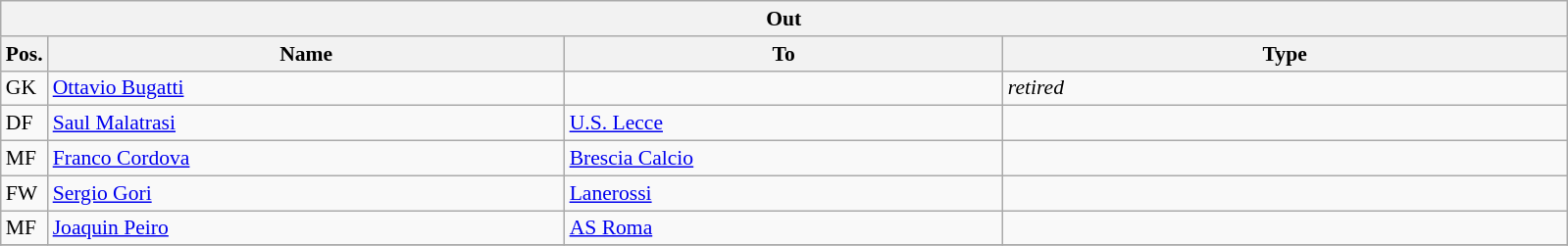<table class="wikitable" style="font-size:90%;">
<tr>
<th colspan="4">Out</th>
</tr>
<tr>
<th width=3%>Pos.</th>
<th width=33%>Name</th>
<th width=28%>To</th>
<th width=36%>Type</th>
</tr>
<tr>
<td>GK</td>
<td><a href='#'>Ottavio Bugatti</a></td>
<td></td>
<td><em>retired</em></td>
</tr>
<tr>
<td>DF</td>
<td><a href='#'>Saul Malatrasi</a></td>
<td><a href='#'>U.S. Lecce</a></td>
<td></td>
</tr>
<tr>
<td>MF</td>
<td><a href='#'>Franco Cordova</a></td>
<td><a href='#'>Brescia Calcio</a></td>
<td></td>
</tr>
<tr>
<td>FW</td>
<td><a href='#'>Sergio Gori</a></td>
<td><a href='#'>Lanerossi</a></td>
<td></td>
</tr>
<tr>
<td>MF</td>
<td><a href='#'>Joaquin Peiro</a></td>
<td><a href='#'>AS Roma</a></td>
<td></td>
</tr>
<tr>
</tr>
</table>
